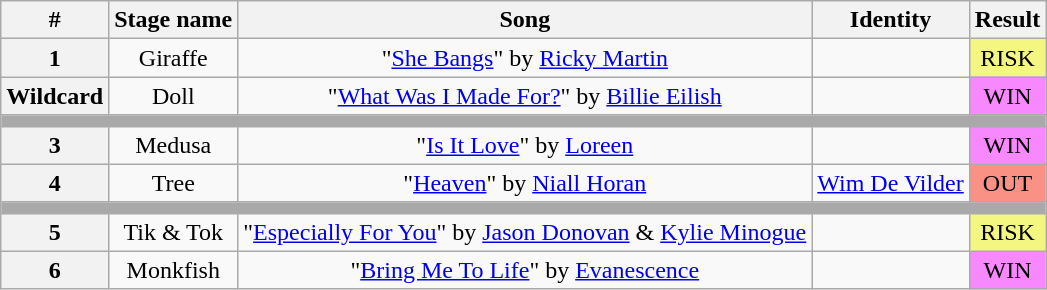<table class="wikitable plainrowheaders" style="text-align: center;">
<tr>
<th>#</th>
<th>Stage name</th>
<th>Song</th>
<th>Identity</th>
<th>Result</th>
</tr>
<tr>
<th>1</th>
<td>Giraffe</td>
<td>"<a href='#'>She Bangs</a>" by <a href='#'>Ricky Martin</a></td>
<td></td>
<td bgcolor=#F3F781>RISK</td>
</tr>
<tr>
<th>Wildcard</th>
<td>Doll</td>
<td>"<a href='#'>What Was I Made For?</a>" by <a href='#'>Billie Eilish</a></td>
<td></td>
<td bgcolor="#F888FD">WIN</td>
</tr>
<tr>
<td colspan="5" style="background:darkgray"></td>
</tr>
<tr>
<th>3</th>
<td>Medusa</td>
<td>"<a href='#'>Is It Love</a>" by <a href='#'>Loreen</a></td>
<td></td>
<td bgcolor="#F888FD">WIN</td>
</tr>
<tr>
<th>4</th>
<td>Tree</td>
<td>"<a href='#'>Heaven</a>" by <a href='#'>Niall Horan</a></td>
<td><a href='#'>Wim De Vilder</a></td>
<td bgcolor="#F99185">OUT</td>
</tr>
<tr>
<td colspan="5" style="background:darkgray"></td>
</tr>
<tr>
<th>5</th>
<td>Tik & Tok</td>
<td>"<a href='#'>Especially For You</a>" by <a href='#'>Jason Donovan</a> & <a href='#'>Kylie Minogue</a></td>
<td></td>
<td bgcolor=#F3F781>RISK</td>
</tr>
<tr>
<th>6</th>
<td>Monkfish</td>
<td>"<a href='#'>Bring Me To Life</a>" by <a href='#'>Evanescence</a></td>
<td></td>
<td bgcolor="#F888FD">WIN</td>
</tr>
</table>
